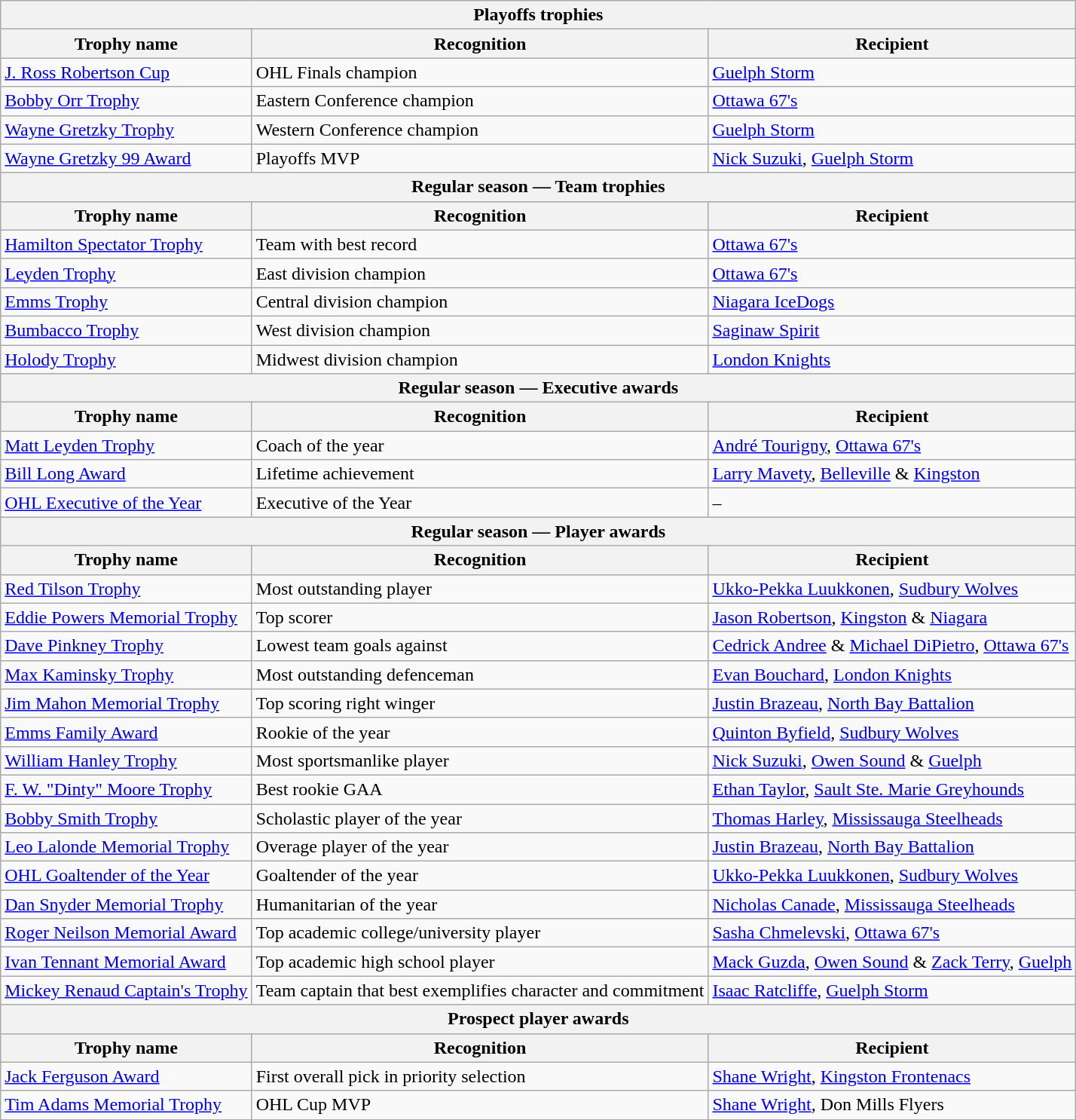<table class="wikitable">
<tr>
<th colspan="3">Playoffs trophies</th>
</tr>
<tr>
<th>Trophy name</th>
<th>Recognition</th>
<th>Recipient</th>
</tr>
<tr>
<td><a href='#'>J. Ross Robertson Cup</a></td>
<td>OHL Finals champion</td>
<td><a href='#'>Guelph Storm</a></td>
</tr>
<tr>
<td><a href='#'>Bobby Orr Trophy</a></td>
<td>Eastern Conference champion</td>
<td><a href='#'>Ottawa 67's</a></td>
</tr>
<tr>
<td><a href='#'>Wayne Gretzky Trophy</a></td>
<td>Western Conference champion</td>
<td><a href='#'>Guelph Storm</a></td>
</tr>
<tr>
<td><a href='#'>Wayne Gretzky 99 Award</a></td>
<td>Playoffs MVP</td>
<td><a href='#'>Nick Suzuki</a>, <a href='#'>Guelph Storm</a></td>
</tr>
<tr>
<th colspan="3">Regular season — Team trophies</th>
</tr>
<tr>
<th>Trophy name</th>
<th>Recognition</th>
<th>Recipient</th>
</tr>
<tr>
<td><a href='#'>Hamilton Spectator Trophy</a></td>
<td>Team with best record</td>
<td><a href='#'>Ottawa 67's</a></td>
</tr>
<tr>
<td><a href='#'>Leyden Trophy</a></td>
<td>East division champion</td>
<td><a href='#'>Ottawa 67's</a></td>
</tr>
<tr>
<td><a href='#'>Emms Trophy</a></td>
<td>Central division champion</td>
<td><a href='#'>Niagara IceDogs</a></td>
</tr>
<tr>
<td><a href='#'>Bumbacco Trophy</a></td>
<td>West division champion</td>
<td><a href='#'>Saginaw Spirit</a></td>
</tr>
<tr>
<td><a href='#'>Holody Trophy</a></td>
<td>Midwest division champion</td>
<td><a href='#'>London Knights</a></td>
</tr>
<tr>
<th colspan="3">Regular season — Executive awards</th>
</tr>
<tr>
<th>Trophy name</th>
<th>Recognition</th>
<th>Recipient</th>
</tr>
<tr>
<td><a href='#'>Matt Leyden Trophy</a></td>
<td>Coach of the year</td>
<td><a href='#'>André Tourigny</a>, <a href='#'>Ottawa 67's</a></td>
</tr>
<tr>
<td><a href='#'>Bill Long Award</a></td>
<td>Lifetime achievement</td>
<td><a href='#'>Larry Mavety</a>, <a href='#'>Belleville</a> & <a href='#'>Kingston</a></td>
</tr>
<tr>
<td><a href='#'>OHL Executive of the Year</a></td>
<td>Executive of the Year</td>
<td>–</td>
</tr>
<tr>
<th colspan="3">Regular season — Player awards</th>
</tr>
<tr>
<th>Trophy name</th>
<th>Recognition</th>
<th>Recipient</th>
</tr>
<tr>
<td><a href='#'>Red Tilson Trophy</a></td>
<td>Most outstanding player</td>
<td><a href='#'>Ukko-Pekka Luukkonen</a>, <a href='#'>Sudbury Wolves</a></td>
</tr>
<tr>
<td><a href='#'>Eddie Powers Memorial Trophy</a></td>
<td>Top scorer</td>
<td><a href='#'>Jason Robertson</a>, <a href='#'>Kingston</a> & <a href='#'>Niagara</a></td>
</tr>
<tr>
<td><a href='#'>Dave Pinkney Trophy</a></td>
<td>Lowest team goals against</td>
<td><a href='#'>Cedrick Andree</a> & <a href='#'>Michael DiPietro</a>, <a href='#'>Ottawa 67's</a></td>
</tr>
<tr>
<td><a href='#'>Max Kaminsky Trophy</a></td>
<td>Most outstanding defenceman</td>
<td><a href='#'>Evan Bouchard</a>, <a href='#'>London Knights</a></td>
</tr>
<tr>
<td><a href='#'>Jim Mahon Memorial Trophy</a></td>
<td>Top scoring right winger</td>
<td><a href='#'>Justin Brazeau</a>, <a href='#'>North Bay Battalion</a></td>
</tr>
<tr>
<td><a href='#'>Emms Family Award</a></td>
<td>Rookie of the year</td>
<td><a href='#'>Quinton Byfield</a>, <a href='#'>Sudbury Wolves</a></td>
</tr>
<tr>
<td><a href='#'>William Hanley Trophy</a></td>
<td>Most sportsmanlike player</td>
<td><a href='#'>Nick Suzuki</a>, <a href='#'>Owen Sound</a> & <a href='#'>Guelph</a></td>
</tr>
<tr>
<td><a href='#'>F. W. "Dinty" Moore Trophy</a></td>
<td>Best rookie GAA</td>
<td><a href='#'>Ethan Taylor</a>, <a href='#'>Sault Ste. Marie Greyhounds</a></td>
</tr>
<tr>
<td><a href='#'>Bobby Smith Trophy</a></td>
<td>Scholastic player of the year</td>
<td><a href='#'>Thomas Harley</a>, <a href='#'>Mississauga Steelheads</a></td>
</tr>
<tr>
<td><a href='#'>Leo Lalonde Memorial Trophy</a></td>
<td>Overage player of the year</td>
<td><a href='#'>Justin Brazeau</a>, <a href='#'>North Bay Battalion</a></td>
</tr>
<tr>
<td><a href='#'>OHL Goaltender of the Year</a></td>
<td>Goaltender of the year</td>
<td><a href='#'>Ukko-Pekka Luukkonen</a>, <a href='#'>Sudbury Wolves</a></td>
</tr>
<tr>
<td><a href='#'>Dan Snyder Memorial Trophy</a></td>
<td>Humanitarian of the year</td>
<td><a href='#'>Nicholas Canade</a>, <a href='#'>Mississauga Steelheads</a></td>
</tr>
<tr>
<td><a href='#'>Roger Neilson Memorial Award</a></td>
<td>Top academic college/university player</td>
<td><a href='#'>Sasha Chmelevski</a>, <a href='#'>Ottawa 67's</a></td>
</tr>
<tr>
<td><a href='#'>Ivan Tennant Memorial Award</a></td>
<td>Top academic high school player</td>
<td><a href='#'>Mack Guzda</a>, <a href='#'>Owen Sound</a> & <a href='#'>Zack Terry</a>, <a href='#'>Guelph</a></td>
</tr>
<tr>
<td><a href='#'>Mickey Renaud Captain's Trophy</a></td>
<td>Team captain that best exemplifies character and commitment</td>
<td><a href='#'>Isaac Ratcliffe</a>, <a href='#'>Guelph Storm</a></td>
</tr>
<tr>
<th colspan="3">Prospect player awards</th>
</tr>
<tr>
<th>Trophy name</th>
<th>Recognition</th>
<th>Recipient</th>
</tr>
<tr>
<td><a href='#'>Jack Ferguson Award</a></td>
<td>First overall pick in priority selection</td>
<td><a href='#'>Shane Wright</a>, <a href='#'>Kingston Frontenacs</a></td>
</tr>
<tr>
<td><a href='#'>Tim Adams Memorial Trophy</a></td>
<td>OHL Cup MVP</td>
<td><a href='#'>Shane Wright</a>, Don Mills Flyers</td>
</tr>
</table>
